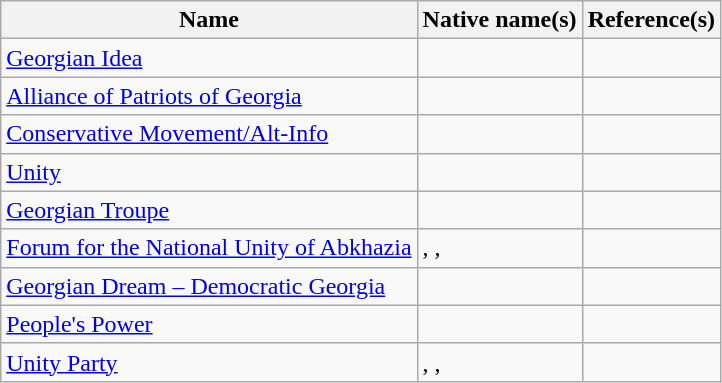<table class="wikitable">
<tr>
<th>Name</th>
<th>Native name(s)</th>
<th>Reference(s)</th>
</tr>
<tr>
<td><a href='#'>Georgian Idea</a></td>
<td></td>
<td></td>
</tr>
<tr>
<td><a href='#'>Alliance of Patriots of Georgia</a></td>
<td></td>
<td></td>
</tr>
<tr>
<td><a href='#'>Conservative Movement/Alt-Info</a></td>
<td></td>
<td></td>
</tr>
<tr>
<td><a href='#'>Unity</a></td>
<td></td>
<td></td>
</tr>
<tr>
<td><a href='#'>Georgian Troupe</a></td>
<td></td>
<td></td>
</tr>
<tr>
<td><a href='#'>Forum for the National Unity of Abkhazia</a></td>
<td>, , </td>
<td></td>
</tr>
<tr>
<td><a href='#'>Georgian Dream – Democratic Georgia</a></td>
<td></td>
<td></td>
</tr>
<tr>
<td><a href='#'>People's Power</a></td>
<td></td>
<td></td>
</tr>
<tr>
<td><a href='#'>Unity Party</a></td>
<td>, , </td>
<td></td>
</tr>
</table>
